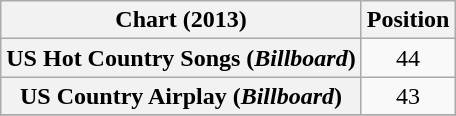<table class="wikitable plainrowheaders" style="text-align:center;">
<tr>
<th>Chart (2013)</th>
<th>Position</th>
</tr>
<tr>
<th scope="row">US Hot Country Songs (<em>Billboard</em>)</th>
<td>44</td>
</tr>
<tr>
<th scope="row">US Country Airplay (<em>Billboard</em>)</th>
<td>43</td>
</tr>
<tr>
</tr>
</table>
